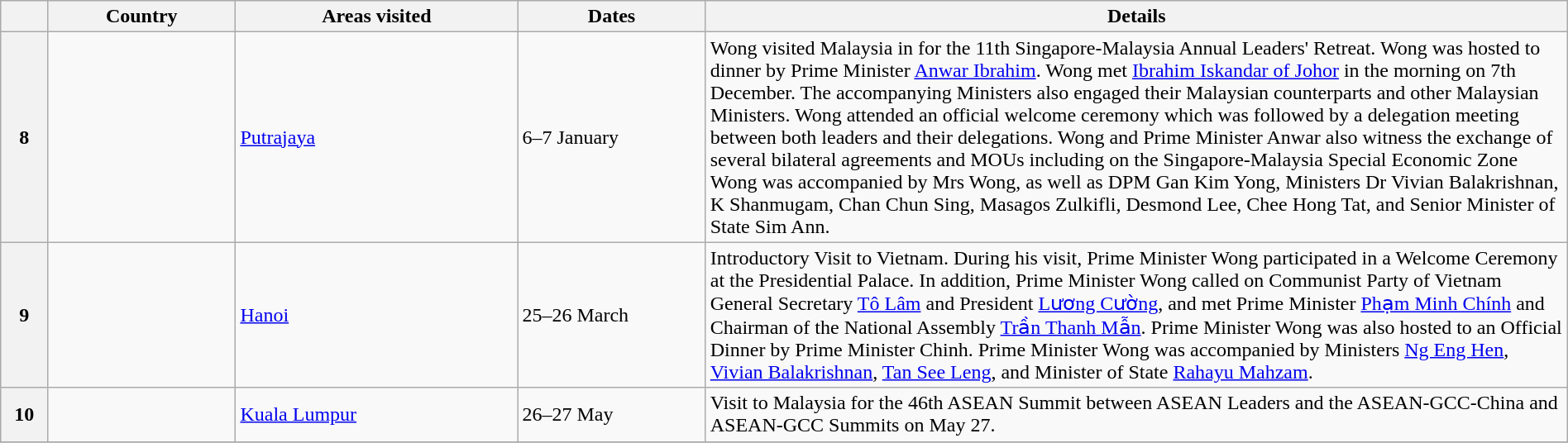<table class="wikitable sortable" border="1" style="margin: 1em auto 1em auto">
<tr>
<th scope="col" style="width: 3%;"></th>
<th scope="col" style="width: 12%;">Country</th>
<th scope="col" style="width: 18%;">Areas visited</th>
<th scope="col" style="width: 12%;">Dates</th>
<th scope="col" style="width: 58%;" class="unsortable">Details</th>
</tr>
<tr>
<th rowspaan"1">8</th>
<td></td>
<td><a href='#'>Putrajaya</a></td>
<td>6–7 January</td>
<td>Wong visited Malaysia in for the 11th Singapore-Malaysia Annual Leaders' Retreat. Wong was hosted to dinner by Prime Minister <a href='#'>Anwar Ibrahim</a>. Wong met <a href='#'>Ibrahim Iskandar of Johor</a> in the morning on 7th December. The accompanying Ministers also engaged their Malaysian counterparts and other Malaysian Ministers. Wong attended an official welcome ceremony which was followed by a delegation meeting between both leaders and their delegations. Wong and Prime Minister Anwar also witness the exchange of several bilateral agreements and MOUs including on the Singapore-Malaysia Special Economic Zone Wong was accompanied by Mrs Wong, as well as DPM Gan Kim Yong, Ministers Dr Vivian Balakrishnan, K Shanmugam, Chan Chun Sing, Masagos Zulkifli, Desmond Lee, Chee Hong Tat, and Senior Minister of State Sim Ann.</td>
</tr>
<tr>
<th rowspaan"1">9</th>
<td></td>
<td><a href='#'>Hanoi</a></td>
<td>25–26 March</td>
<td>Introductory Visit to Vietnam. During his visit, Prime Minister Wong participated in a Welcome Ceremony at the Presidential Palace. In addition, Prime Minister Wong called on Communist Party of Vietnam General Secretary <a href='#'>Tô Lâm</a> and President <a href='#'>Lương Cường</a>, and met Prime Minister <a href='#'>Phạm Minh Chính</a> and Chairman of the National Assembly <a href='#'>Trần Thanh Mẫn</a>. Prime Minister Wong was also hosted to an Official Dinner by Prime Minister Chinh. Prime Minister Wong was accompanied by Ministers <a href='#'>Ng Eng Hen</a>, <a href='#'>Vivian Balakrishnan</a>, <a href='#'>Tan See Leng</a>, and Minister of State <a href='#'>Rahayu Mahzam</a>.</td>
</tr>
<tr>
<th rowspaan"1">10</th>
<td></td>
<td><a href='#'>Kuala Lumpur</a></td>
<td>26–27 May</td>
<td>Visit to Malaysia for the 46th ASEAN Summit between ASEAN Leaders and the ASEAN-GCC-China and ASEAN-GCC Summits on May 27.</td>
</tr>
<tr>
</tr>
</table>
